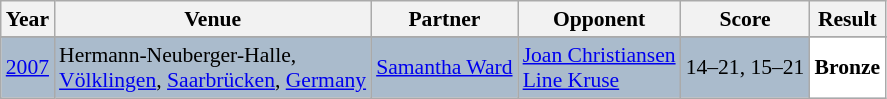<table class="sortable wikitable" style="font-size: 90%;">
<tr>
<th>Year</th>
<th>Venue</th>
<th>Partner</th>
<th>Opponent</th>
<th>Score</th>
<th>Result</th>
</tr>
<tr>
</tr>
<tr style="background:#AABBCC">
<td align="center"><a href='#'>2007</a></td>
<td align="left">Hermann-Neuberger-Halle,<br><a href='#'>Völklingen</a>, <a href='#'>Saarbrücken</a>, <a href='#'>Germany</a></td>
<td align="left"> <a href='#'>Samantha Ward</a></td>
<td align="left"> <a href='#'>Joan Christiansen</a> <br>  <a href='#'>Line Kruse</a></td>
<td align="left">14–21, 15–21</td>
<td style="text-align:left; background:white"> <strong>Bronze</strong></td>
</tr>
</table>
